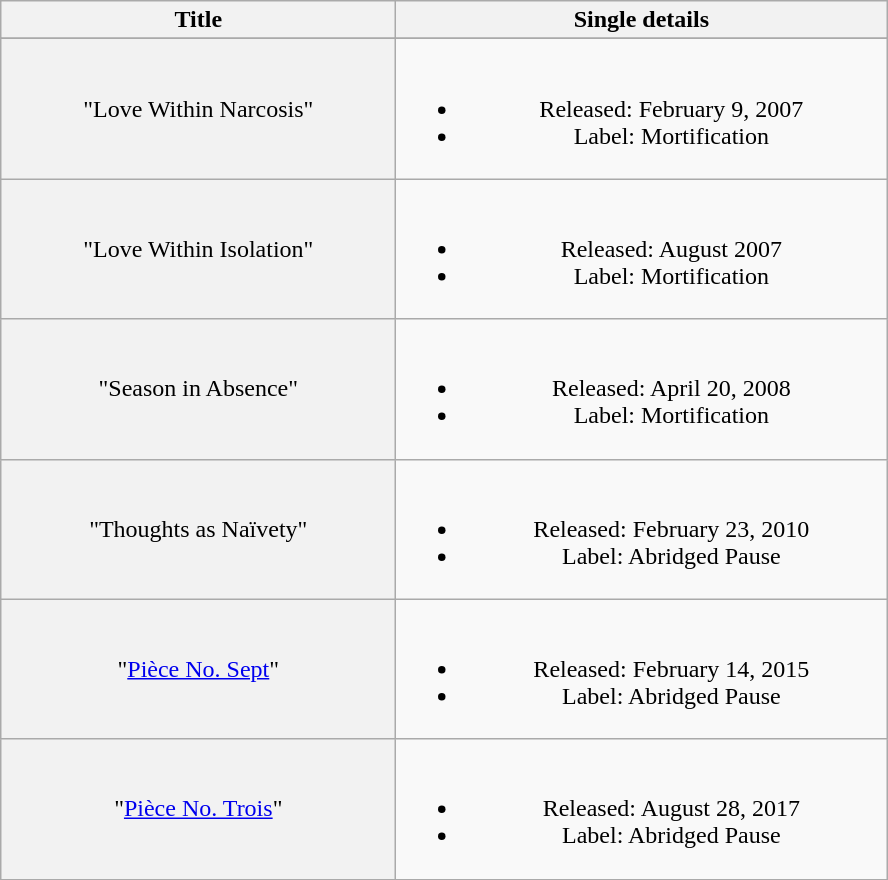<table class="wikitable plainrowheaders" style="text-align:center;" border="1">
<tr>
<th rowspan="1" scope="col" style="width:16em;">Title</th>
<th rowspan="1" scope="col" style="width:20em;">Single details</th>
</tr>
<tr>
</tr>
<tr>
<th scope="row" style="font-weight:normal;">"Love Within Narcosis"</th>
<td><br><ul><li>Released: February 9, 2007</li><li>Label: Mortification</li></ul></td>
</tr>
<tr>
<th scope="row" style="font-weight:normal;">"Love Within Isolation"</th>
<td><br><ul><li>Released: August 2007</li><li>Label: Mortification</li></ul></td>
</tr>
<tr>
<th scope="row" style="font-weight:normal;">"Season in Absence"</th>
<td><br><ul><li>Released: April 20, 2008</li><li>Label: Mortification</li></ul></td>
</tr>
<tr>
<th scope="row" style="font-weight:normal;">"Thoughts as Naïvety"</th>
<td><br><ul><li>Released: February 23, 2010</li><li>Label: Abridged Pause</li></ul></td>
</tr>
<tr>
<th scope="row" style="font-weight:normal;">"<a href='#'>Pièce No. Sept</a>"</th>
<td><br><ul><li>Released: February 14, 2015</li><li>Label: Abridged Pause</li></ul></td>
</tr>
<tr>
<th scope="row" style="font-weight:normal;">"<a href='#'>Pièce No. Trois</a>"</th>
<td><br><ul><li>Released: August 28, 2017</li><li>Label: Abridged Pause</li></ul></td>
</tr>
</table>
